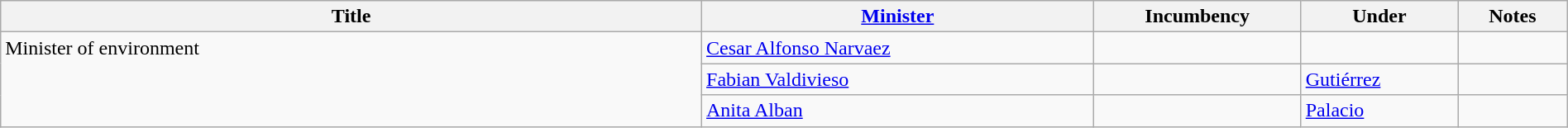<table class="wikitable" style="width:100%;">
<tr>
<th>Title</th>
<th style="width:25%;"><a href='#'>Minister</a></th>
<th style="width:160px;">Incumbency</th>
<th style="width:10%;">Under</th>
<th style="width:7%;">Notes</th>
</tr>
<tr>
<td rowspan="3" style="vertical-align:top;">Minister of environment</td>
<td><a href='#'>Cesar Alfonso Narvaez</a></td>
<td></td>
<td></td>
<td></td>
</tr>
<tr>
<td><a href='#'>Fabian Valdivieso</a></td>
<td></td>
<td><a href='#'>Gutiérrez</a></td>
<td></td>
</tr>
<tr>
<td><a href='#'>Anita Alban</a></td>
<td></td>
<td><a href='#'>Palacio</a></td>
<td></td>
</tr>
</table>
